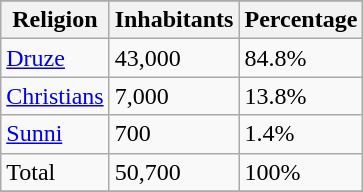<table class="wikitable">
<tr>
</tr>
<tr>
<th>Religion</th>
<th>Inhabitants</th>
<th>Percentage</th>
</tr>
<tr>
<td><a href='#'>Druze</a></td>
<td>43,000</td>
<td>84.8%</td>
</tr>
<tr>
<td><a href='#'>Christians</a></td>
<td>7,000</td>
<td>13.8%</td>
</tr>
<tr>
<td><a href='#'>Sunni</a></td>
<td>700</td>
<td>1.4%</td>
</tr>
<tr>
<td>Total</td>
<td>50,700</td>
<td>100%</td>
</tr>
<tr>
</tr>
</table>
